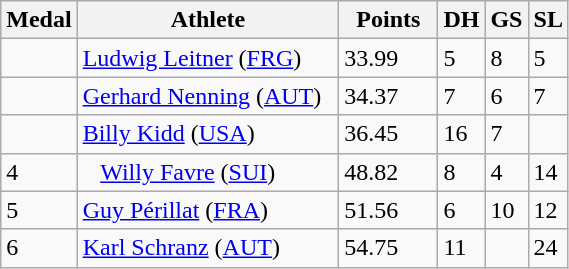<table class=wikitable style="font-size:100%;" style="text-align:center">
<tr bgcolor="#efefef">
<th>Medal</th>
<th>Athlete</th>
<th>  Points  </th>
<th>DH</th>
<th>GS</th>
<th>SL</th>
</tr>
<tr>
<td></td>
<td align=left> <a href='#'>Ludwig Leitner</a> (<a href='#'>FRG</a>)</td>
<td>33.99</td>
<td>5</td>
<td>8</td>
<td>5</td>
</tr>
<tr>
<td></td>
<td align=left> <a href='#'>Gerhard Nenning</a> (<a href='#'>AUT</a>)  </td>
<td>34.37</td>
<td>7</td>
<td>6</td>
<td>7</td>
</tr>
<tr>
<td></td>
<td align=left> <a href='#'>Billy Kidd</a> (<a href='#'>USA</a>)</td>
<td>36.45</td>
<td>16</td>
<td>7</td>
<td></td>
</tr>
<tr>
<td>4</td>
<td align=left>   <a href='#'>Willy Favre</a> (<a href='#'>SUI</a>)</td>
<td>48.82</td>
<td>8</td>
<td>4</td>
<td>14</td>
</tr>
<tr>
<td>5</td>
<td align=left> <a href='#'>Guy Périllat</a> (<a href='#'>FRA</a>)</td>
<td>51.56</td>
<td>6</td>
<td>10</td>
<td>12</td>
</tr>
<tr>
<td>6</td>
<td align=left> <a href='#'>Karl Schranz</a> (<a href='#'>AUT</a>)</td>
<td>54.75</td>
<td>11</td>
<td></td>
<td>24</td>
</tr>
</table>
